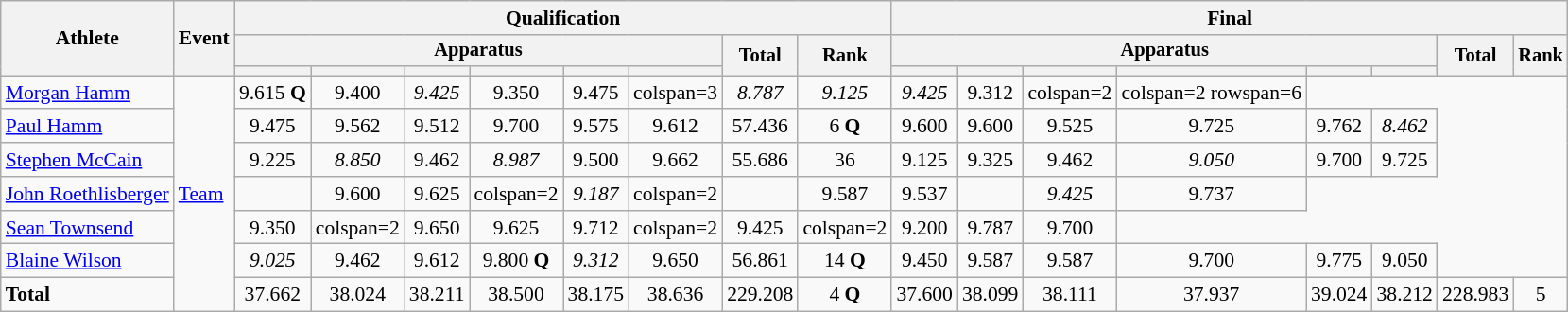<table class=wikitable style=font-size:90%;text-align:center>
<tr>
<th rowspan=3>Athlete</th>
<th rowspan=3>Event</th>
<th colspan=8>Qualification</th>
<th colspan=8>Final</th>
</tr>
<tr style=font-size:95%>
<th colspan=6>Apparatus</th>
<th rowspan=2>Total</th>
<th rowspan=2>Rank</th>
<th colspan=6>Apparatus</th>
<th rowspan=2>Total</th>
<th rowspan=2>Rank</th>
</tr>
<tr style=font-size:95%>
<th></th>
<th></th>
<th></th>
<th></th>
<th></th>
<th></th>
<th></th>
<th></th>
<th></th>
<th></th>
<th></th>
<th></th>
</tr>
<tr>
<td align=left><a href='#'>Morgan Hamm</a></td>
<td align=left rowspan=7><a href='#'>Team</a></td>
<td>9.615 <strong>Q</strong></td>
<td>9.400</td>
<td><em>9.425</em></td>
<td>9.350</td>
<td>9.475</td>
<td>colspan=3 </td>
<td><em>8.787</em></td>
<td><em>9.125</em></td>
<td><em>9.425</em></td>
<td>9.312</td>
<td>colspan=2 </td>
<td>colspan=2 rowspan=6 </td>
</tr>
<tr>
<td align=left><a href='#'>Paul Hamm</a></td>
<td>9.475</td>
<td>9.562</td>
<td>9.512</td>
<td>9.700</td>
<td>9.575</td>
<td>9.612</td>
<td>57.436</td>
<td>6 <strong>Q</strong></td>
<td>9.600</td>
<td>9.600</td>
<td>9.525</td>
<td>9.725</td>
<td>9.762</td>
<td><em>8.462</em></td>
</tr>
<tr>
<td align=left><a href='#'>Stephen McCain</a></td>
<td>9.225</td>
<td><em>8.850</em></td>
<td>9.462</td>
<td><em>8.987</em></td>
<td>9.500</td>
<td>9.662</td>
<td>55.686</td>
<td>36</td>
<td>9.125</td>
<td>9.325</td>
<td>9.462</td>
<td><em>9.050</em></td>
<td>9.700</td>
<td>9.725</td>
</tr>
<tr>
<td align=left><a href='#'>John Roethlisberger</a></td>
<td></td>
<td>9.600</td>
<td>9.625</td>
<td>colspan=2 </td>
<td><em>9.187</em></td>
<td>colspan=2 </td>
<td></td>
<td>9.587</td>
<td>9.537</td>
<td></td>
<td><em>9.425</em></td>
<td>9.737</td>
</tr>
<tr>
<td align=left><a href='#'>Sean Townsend</a></td>
<td>9.350</td>
<td>colspan=2 </td>
<td>9.650</td>
<td>9.625</td>
<td>9.712</td>
<td>colspan=2 </td>
<td>9.425</td>
<td>colspan=2 </td>
<td>9.200</td>
<td>9.787</td>
<td>9.700</td>
</tr>
<tr>
<td align=left><a href='#'>Blaine Wilson</a></td>
<td><em>9.025</em></td>
<td>9.462</td>
<td>9.612</td>
<td>9.800 <strong>Q</strong></td>
<td><em>9.312</em></td>
<td>9.650</td>
<td>56.861</td>
<td>14 <strong>Q</strong></td>
<td>9.450</td>
<td>9.587</td>
<td>9.587</td>
<td>9.700</td>
<td>9.775</td>
<td>9.050</td>
</tr>
<tr>
<td align=left><strong>Total</strong></td>
<td>37.662</td>
<td>38.024</td>
<td>38.211</td>
<td>38.500</td>
<td>38.175</td>
<td>38.636</td>
<td>229.208</td>
<td>4 <strong>Q</strong></td>
<td>37.600</td>
<td>38.099</td>
<td>38.111</td>
<td>37.937</td>
<td>39.024</td>
<td>38.212</td>
<td>228.983</td>
<td>5</td>
</tr>
</table>
